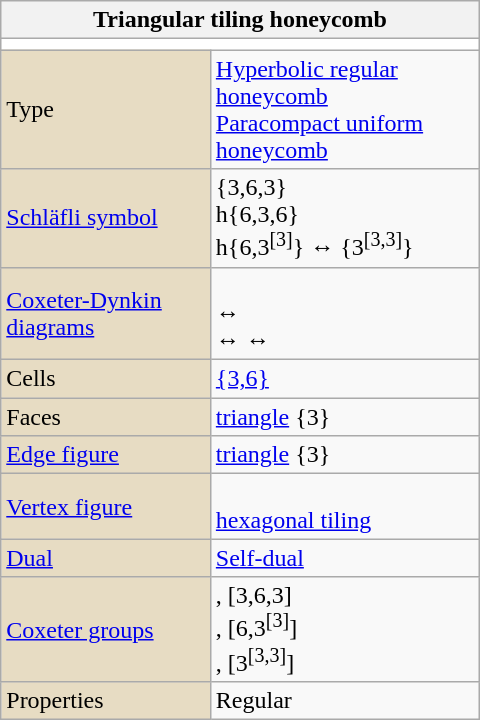<table class="wikitable" align="right" style="margin-left:10px" width="320">
<tr>
<th bgcolor=#e7dcc3 colspan=2>Triangular tiling honeycomb</th>
</tr>
<tr>
<td bgcolor=#ffffff align=center colspan=2></td>
</tr>
<tr>
<td bgcolor=#e7dcc3>Type</td>
<td><a href='#'>Hyperbolic regular honeycomb</a><br><a href='#'>Paracompact uniform honeycomb</a></td>
</tr>
<tr>
<td bgcolor=#e7dcc3><a href='#'>Schläfli symbol</a></td>
<td>{3,6,3}<br>h{6,3,6}<br>h{6,3<sup>[3]</sup>} ↔ {3<sup>[3,3]</sup>}</td>
</tr>
<tr>
<td bgcolor=#e7dcc3><a href='#'>Coxeter-Dynkin diagrams</a></td>
<td><br> ↔ <br> ↔  ↔ </td>
</tr>
<tr>
<td bgcolor=#e7dcc3>Cells</td>
<td><a href='#'>{3,6}</a>  </td>
</tr>
<tr>
<td bgcolor=#e7dcc3>Faces</td>
<td><a href='#'>triangle</a> {3}</td>
</tr>
<tr>
<td bgcolor=#e7dcc3><a href='#'>Edge figure</a></td>
<td><a href='#'>triangle</a> {3}</td>
</tr>
<tr>
<td bgcolor=#e7dcc3><a href='#'>Vertex figure</a></td>
<td>  <br><a href='#'>hexagonal tiling</a></td>
</tr>
<tr>
<td bgcolor=#e7dcc3><a href='#'>Dual</a></td>
<td><a href='#'>Self-dual</a></td>
</tr>
<tr>
<td bgcolor=#e7dcc3><a href='#'>Coxeter groups</a></td>
<td>, [3,6,3]<br>, [6,3<sup>[3]</sup>]<br>, [3<sup>[3,3]</sup>]</td>
</tr>
<tr>
<td bgcolor=#e7dcc3>Properties</td>
<td>Regular</td>
</tr>
</table>
